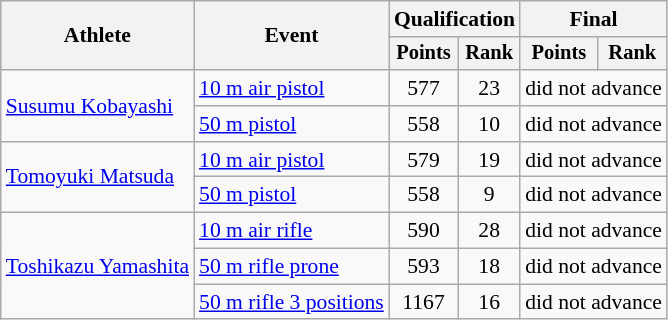<table class="wikitable" style="font-size:90%;">
<tr>
<th rowspan="2">Athlete</th>
<th rowspan="2">Event</th>
<th colspan=2>Qualification</th>
<th colspan=2>Final</th>
</tr>
<tr style="font-size:95%">
<th>Points</th>
<th>Rank</th>
<th>Points</th>
<th>Rank</th>
</tr>
<tr align=center>
<td align=left rowspan=2><a href='#'>Susumu Kobayashi</a></td>
<td align=left><a href='#'>10 m air pistol</a></td>
<td>577</td>
<td>23</td>
<td colspan=2>did not advance</td>
</tr>
<tr align=center>
<td align=left><a href='#'>50 m pistol</a></td>
<td>558</td>
<td>10</td>
<td colspan=2>did not advance</td>
</tr>
<tr align=center>
<td align=left rowspan=2><a href='#'>Tomoyuki Matsuda</a></td>
<td align=left><a href='#'>10 m air pistol</a></td>
<td>579</td>
<td>19</td>
<td colspan=2>did not advance</td>
</tr>
<tr align=center>
<td align=left><a href='#'>50 m pistol</a></td>
<td>558</td>
<td>9</td>
<td colspan=2>did not advance</td>
</tr>
<tr align=center>
<td align=left rowspan=3><a href='#'>Toshikazu Yamashita</a></td>
<td align=left><a href='#'>10 m air rifle</a></td>
<td>590</td>
<td>28</td>
<td colspan=2>did not advance</td>
</tr>
<tr align=center>
<td align=left><a href='#'>50 m rifle prone</a></td>
<td>593</td>
<td>18</td>
<td colspan=2>did not advance</td>
</tr>
<tr align=center>
<td align=left><a href='#'>50 m rifle 3 positions</a></td>
<td>1167</td>
<td>16</td>
<td colspan=2>did not advance</td>
</tr>
</table>
